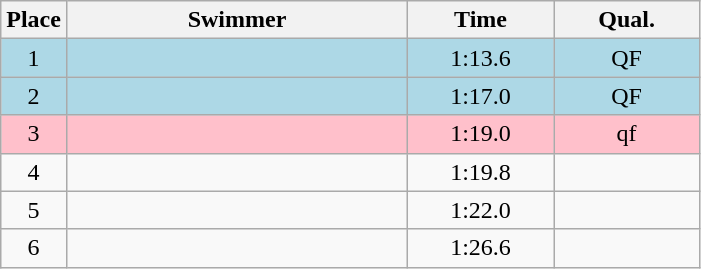<table class=wikitable style="text-align:center">
<tr>
<th>Place</th>
<th width=220>Swimmer</th>
<th width=90>Time</th>
<th width=90>Qual.</th>
</tr>
<tr bgcolor=lightblue>
<td>1</td>
<td align=left></td>
<td>1:13.6</td>
<td>QF</td>
</tr>
<tr bgcolor=lightblue>
<td>2</td>
<td align=left></td>
<td>1:17.0</td>
<td>QF</td>
</tr>
<tr bgcolor=pink>
<td>3</td>
<td align=left></td>
<td>1:19.0</td>
<td>qf</td>
</tr>
<tr>
<td>4</td>
<td align=left></td>
<td>1:19.8</td>
<td></td>
</tr>
<tr>
<td>5</td>
<td align=left></td>
<td>1:22.0</td>
<td></td>
</tr>
<tr>
<td>6</td>
<td align=left></td>
<td>1:26.6</td>
<td></td>
</tr>
</table>
